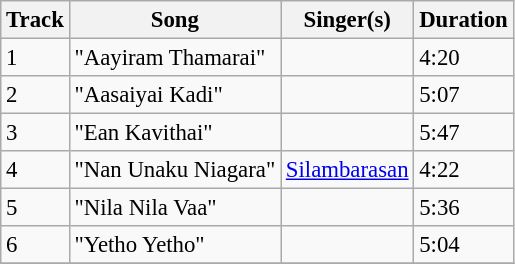<table class="wikitable" style="font-size:95%;">
<tr>
<th>Track</th>
<th>Song</th>
<th>Singer(s)</th>
<th>Duration</th>
</tr>
<tr>
<td>1</td>
<td>"Aayiram Thamarai"</td>
<td></td>
<td>4:20</td>
</tr>
<tr>
<td>2</td>
<td>"Aasaiyai Kadi"</td>
<td></td>
<td>5:07</td>
</tr>
<tr>
<td>3</td>
<td>"Ean Kavithai"</td>
<td></td>
<td>5:47</td>
</tr>
<tr>
<td>4</td>
<td>"Nan Unaku Niagara"</td>
<td><a href='#'>Silambarasan</a></td>
<td>4:22</td>
</tr>
<tr>
<td>5</td>
<td>"Nila Nila Vaa"</td>
<td></td>
<td>5:36</td>
</tr>
<tr>
<td>6</td>
<td>"Yetho Yetho"</td>
<td></td>
<td>5:04</td>
</tr>
<tr>
</tr>
</table>
